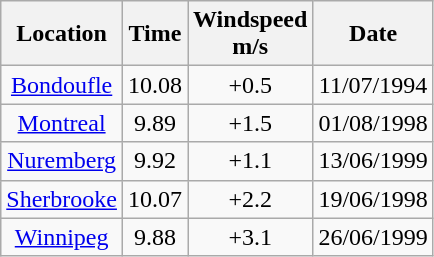<table class="wikitable" style= "text-align: center">
<tr>
<th>Location</th>
<th>Time</th>
<th>Windspeed<br>m/s</th>
<th>Date</th>
</tr>
<tr>
<td><a href='#'>Bondoufle</a></td>
<td>10.08</td>
<td>+0.5</td>
<td>11/07/1994</td>
</tr>
<tr>
<td><a href='#'>Montreal</a></td>
<td>9.89</td>
<td>+1.5</td>
<td>01/08/1998</td>
</tr>
<tr>
<td><a href='#'>Nuremberg</a></td>
<td>9.92</td>
<td>+1.1</td>
<td>13/06/1999</td>
</tr>
<tr>
<td><a href='#'>Sherbrooke</a></td>
<td>10.07</td>
<td>+2.2</td>
<td>19/06/1998</td>
</tr>
<tr>
<td><a href='#'>Winnipeg</a></td>
<td>9.88</td>
<td>+3.1</td>
<td>26/06/1999</td>
</tr>
</table>
